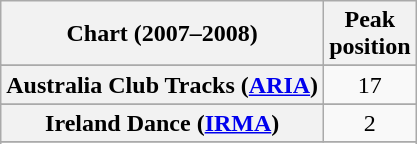<table class="wikitable sortable plainrowheaders" style="text-align:center">
<tr>
<th>Chart (2007–2008)</th>
<th>Peak<br>position</th>
</tr>
<tr>
</tr>
<tr>
<th scope="row">Australia Club Tracks (<a href='#'>ARIA</a>)</th>
<td>17</td>
</tr>
<tr>
</tr>
<tr>
</tr>
<tr>
</tr>
<tr>
</tr>
<tr>
<th scope="row">Ireland Dance (<a href='#'>IRMA</a>)</th>
<td>2</td>
</tr>
<tr>
</tr>
<tr>
</tr>
<tr>
</tr>
<tr>
</tr>
</table>
